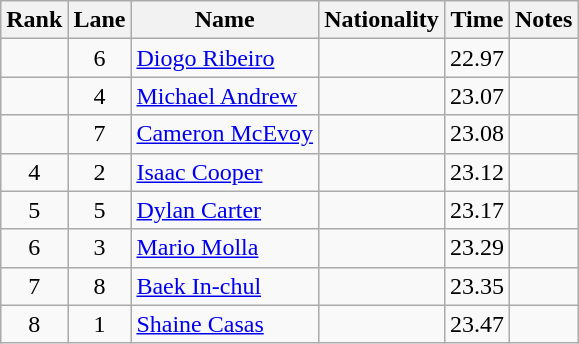<table class="wikitable sortable" style="text-align:center">
<tr>
<th>Rank</th>
<th>Lane</th>
<th>Name</th>
<th>Nationality</th>
<th>Time</th>
<th>Notes</th>
</tr>
<tr>
<td></td>
<td>6</td>
<td align=left><a href='#'>Diogo Ribeiro</a></td>
<td align=left></td>
<td>22.97</td>
<td></td>
</tr>
<tr>
<td></td>
<td>4</td>
<td align=left><a href='#'>Michael Andrew</a></td>
<td align=left></td>
<td>23.07</td>
<td></td>
</tr>
<tr>
<td></td>
<td>7</td>
<td align=left><a href='#'>Cameron McEvoy</a></td>
<td align=left></td>
<td>23.08</td>
<td></td>
</tr>
<tr>
<td>4</td>
<td>2</td>
<td align=left><a href='#'>Isaac Cooper</a></td>
<td align=left></td>
<td>23.12</td>
<td></td>
</tr>
<tr>
<td>5</td>
<td>5</td>
<td align=left><a href='#'>Dylan Carter</a></td>
<td align=left></td>
<td>23.17</td>
<td></td>
</tr>
<tr>
<td>6</td>
<td>3</td>
<td align=left><a href='#'>Mario Molla</a></td>
<td align=left></td>
<td>23.29</td>
<td></td>
</tr>
<tr>
<td>7</td>
<td>8</td>
<td align=left><a href='#'>Baek In-chul</a></td>
<td align=left></td>
<td>23.35</td>
<td></td>
</tr>
<tr>
<td>8</td>
<td>1</td>
<td align=left><a href='#'>Shaine Casas</a></td>
<td align=left></td>
<td>23.47</td>
<td></td>
</tr>
</table>
